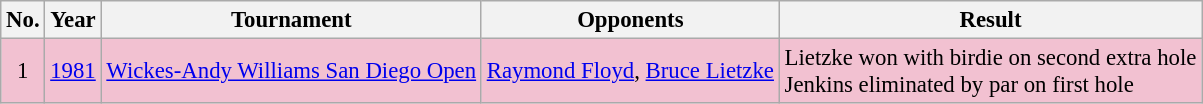<table class="wikitable" style="font-size:95%;">
<tr>
<th>No.</th>
<th>Year</th>
<th>Tournament</th>
<th>Opponents</th>
<th>Result</th>
</tr>
<tr style="background:#F2C1D1;">
<td align=center>1</td>
<td><a href='#'>1981</a></td>
<td><a href='#'>Wickes-Andy Williams San Diego Open</a></td>
<td> <a href='#'>Raymond Floyd</a>,  <a href='#'>Bruce Lietzke</a></td>
<td>Lietzke won with birdie on second extra hole<br>Jenkins eliminated by par on first hole</td>
</tr>
</table>
